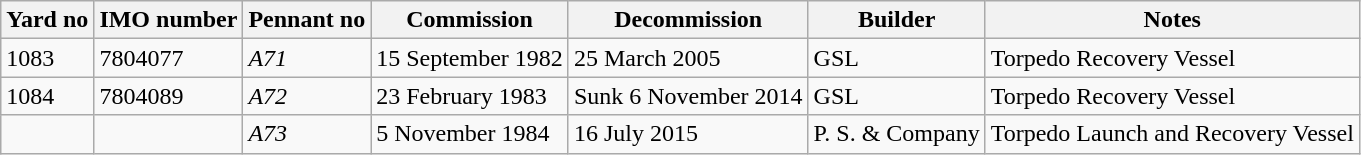<table class="wikitable">
<tr>
<th>Yard no</th>
<th>IMO number</th>
<th>Pennant no</th>
<th>Commission</th>
<th>Decommission</th>
<th>Builder</th>
<th>Notes</th>
</tr>
<tr>
<td>1083</td>
<td>7804077</td>
<td><em>A71</em></td>
<td>15 September 1982</td>
<td>25 March 2005</td>
<td>GSL</td>
<td>Torpedo Recovery Vessel</td>
</tr>
<tr>
<td>1084</td>
<td>7804089</td>
<td><em>A72</em></td>
<td>23 February 1983</td>
<td>Sunk 6 November 2014 </td>
<td>GSL</td>
<td>Torpedo Recovery Vessel</td>
</tr>
<tr>
<td></td>
<td></td>
<td><em>A73</em></td>
<td>5 November 1984</td>
<td>16 July 2015 </td>
<td>P. S. & Company</td>
<td>Torpedo Launch and Recovery Vessel</td>
</tr>
</table>
